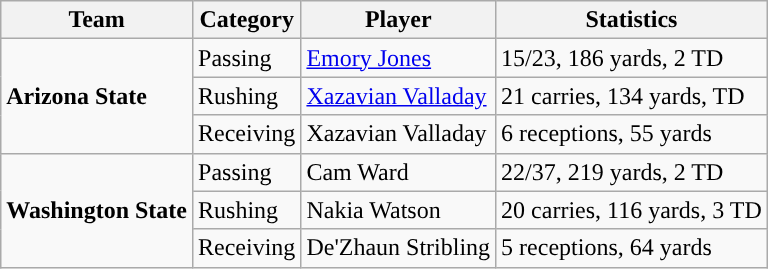<table class="wikitable" style="float: right;">
<tr>
<th>Team</th>
<th>Category</th>
<th>Player</th>
<th>Statistics</th>
</tr>
<tr>
<td rowspan=3><strong>Arizona State</strong></td>
<td>Passing</td>
<td><a href='#'>Emory Jones</a></td>
<td>15/23, 186 yards, 2 TD</td>
</tr>
<tr>
<td>Rushing</td>
<td><a href='#'>Xazavian Valladay</a></td>
<td>21 carries, 134 yards, TD</td>
</tr>
<tr>
<td>Receiving</td>
<td>Xazavian Valladay</td>
<td>6 receptions, 55 yards</td>
</tr>
<tr>
<td rowspan=3><strong>Washington State</strong></td>
<td>Passing</td>
<td>Cam Ward</td>
<td>22/37, 219 yards, 2 TD</td>
</tr>
<tr>
<td>Rushing</td>
<td>Nakia Watson</td>
<td>20 carries, 116 yards, 3 TD</td>
</tr>
<tr>
<td>Receiving</td>
<td>De'Zhaun Stribling</td>
<td>5 receptions, 64 yards</td>
</tr>
</table>
